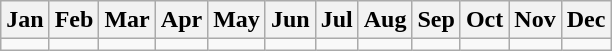<table class="wikitable">
<tr>
<th>Jan</th>
<th>Feb</th>
<th>Mar</th>
<th>Apr</th>
<th>May</th>
<th>Jun</th>
<th>Jul</th>
<th>Aug</th>
<th>Sep</th>
<th>Oct</th>
<th>Nov</th>
<th>Dec</th>
</tr>
<tr>
<td></td>
<td></td>
<td></td>
<td></td>
<td></td>
<td></td>
<td></td>
<td></td>
<td></td>
<td></td>
<td></td>
<td></td>
</tr>
</table>
